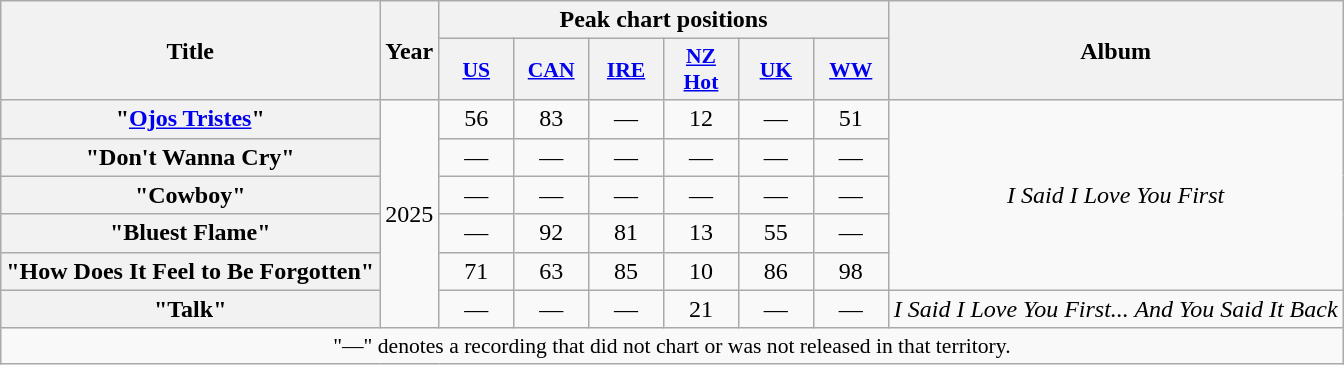<table class="wikitable plainrowheaders" style="text-align:center;">
<tr>
<th scope="col" rowspan="2">Title</th>
<th scope="col" rowspan="2">Year</th>
<th scope="col" colspan="6">Peak chart positions</th>
<th scope="col" rowspan="2">Album</th>
</tr>
<tr>
<th scope="col" style="width:3em;font-size:90%;"><a href='#'>US</a><br></th>
<th scope="col" style="width:3em;font-size:90%;"><a href='#'>CAN</a><br></th>
<th scope="col" style="width:3em;font-size:90%;"><a href='#'>IRE</a><br></th>
<th scope="col" style="width:3em;font-size:90%;"><a href='#'>NZ<br>Hot</a><br></th>
<th scope="col" style="width:3em;font-size:90%;"><a href='#'>UK</a><br></th>
<th scope="col" style="width:3em;font-size:90%;"><a href='#'>WW</a><br></th>
</tr>
<tr>
<th scope="row">"<a href='#'>Ojos Tristes</a>"<br></th>
<td rowspan="6">2025</td>
<td>56</td>
<td>83</td>
<td>—</td>
<td>12</td>
<td>—</td>
<td>51</td>
<td rowspan="5"><em>I Said I Love You First</em></td>
</tr>
<tr>
<th scope="row">"Don't Wanna Cry"<br></th>
<td>—</td>
<td>—</td>
<td>—</td>
<td>—</td>
<td>—</td>
<td>—</td>
</tr>
<tr>
<th scope="row">"Cowboy"<br></th>
<td>—</td>
<td>—</td>
<td>—</td>
<td>—</td>
<td>—</td>
<td>—</td>
</tr>
<tr>
<th scope="row">"Bluest Flame"<br></th>
<td>—</td>
<td>92</td>
<td>81<br></td>
<td>13</td>
<td>55</td>
<td>—</td>
</tr>
<tr>
<th scope="row">"How Does It Feel to Be Forgotten"<br></th>
<td>71</td>
<td>63</td>
<td>85<br></td>
<td>10</td>
<td>86</td>
<td>98</td>
</tr>
<tr>
<th scope="row">"Talk"<br></th>
<td>—</td>
<td>—</td>
<td>—</td>
<td>21</td>
<td>—</td>
<td>—</td>
<td><em>I Said I Love You First... And You Said It Back</em></td>
</tr>
<tr>
<td colspan="9" style="font-size:90%;">"—" denotes a recording that did not chart or was not released in that territory.</td>
</tr>
</table>
